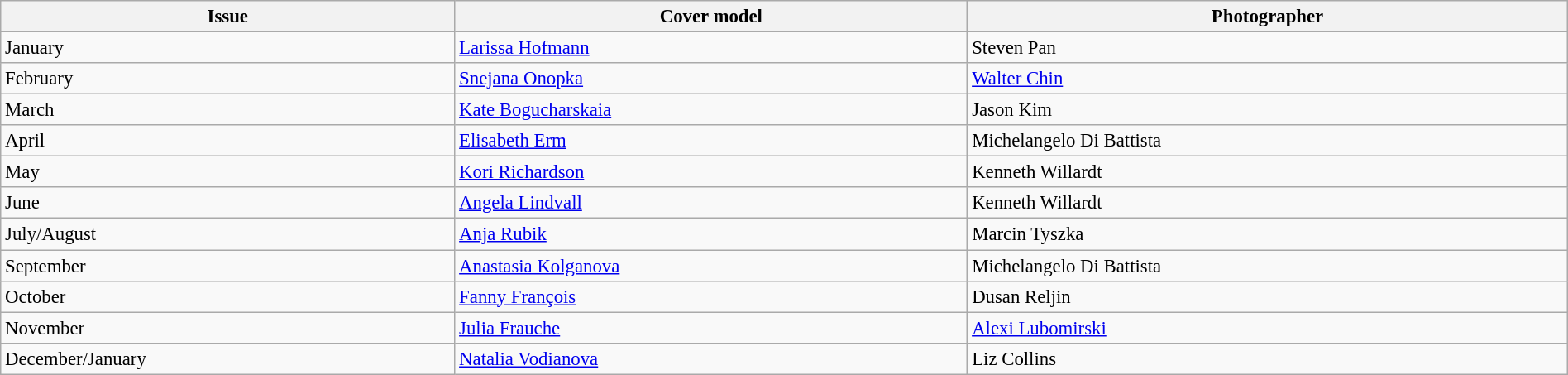<table class="sortable wikitable"  style="font-size:95%; width:100%;">
<tr>
<th style="text-align:center;">Issue</th>
<th style="text-align:center;">Cover model</th>
<th style="text-align:center;">Photographer</th>
</tr>
<tr>
<td>January</td>
<td><a href='#'>Larissa Hofmann</a></td>
<td>Steven Pan</td>
</tr>
<tr>
<td>February</td>
<td><a href='#'>Snejana Onopka</a></td>
<td><a href='#'>Walter Chin</a></td>
</tr>
<tr>
<td>March</td>
<td><a href='#'>Kate Bogucharskaia</a></td>
<td>Jason Kim</td>
</tr>
<tr>
<td>April</td>
<td><a href='#'>Elisabeth Erm</a></td>
<td>Michelangelo Di Battista</td>
</tr>
<tr>
<td>May</td>
<td><a href='#'>Kori Richardson</a></td>
<td>Kenneth Willardt</td>
</tr>
<tr>
<td>June</td>
<td><a href='#'>Angela Lindvall</a></td>
<td>Kenneth Willardt</td>
</tr>
<tr>
<td>July/August</td>
<td><a href='#'>Anja Rubik</a></td>
<td>Marcin Tyszka</td>
</tr>
<tr>
<td>September</td>
<td><a href='#'>Anastasia Kolganova</a></td>
<td>Michelangelo Di Battista</td>
</tr>
<tr>
<td>October</td>
<td><a href='#'>Fanny François</a></td>
<td>Dusan Reljin</td>
</tr>
<tr>
<td>November</td>
<td><a href='#'>Julia Frauche</a></td>
<td><a href='#'>Alexi Lubomirski</a></td>
</tr>
<tr>
<td>December/January</td>
<td><a href='#'>Natalia Vodianova</a></td>
<td>Liz Collins</td>
</tr>
</table>
